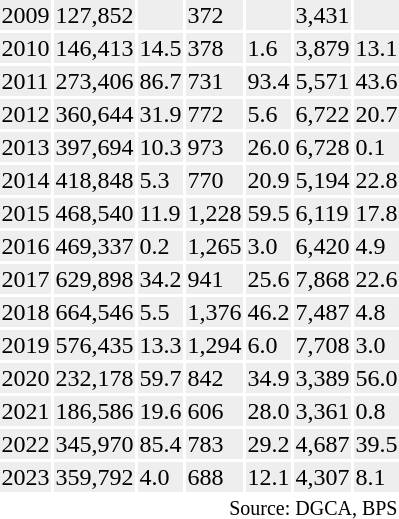<table class="toccolours sortable" style="padding:0.5em;">
<tr>
<th></th>
<th></th>
<th></th>
<th></th>
<th></th>
<th></th>
<th></th>
</tr>
<tr style="background:#eee;">
<td>2009</td>
<td>127,852</td>
<td></td>
<td>372</td>
<td></td>
<td>3,431</td>
<td></td>
</tr>
<tr style="background:#eee;">
<td>2010</td>
<td>146,413</td>
<td> 14.5</td>
<td>378</td>
<td> 1.6</td>
<td>3,879</td>
<td> 13.1</td>
</tr>
<tr style="background:#eee;">
<td>2011</td>
<td>273,406</td>
<td> 86.7</td>
<td>731</td>
<td> 93.4</td>
<td>5,571</td>
<td> 43.6</td>
</tr>
<tr style="background:#eee;">
<td>2012</td>
<td>360,644</td>
<td> 31.9</td>
<td>772</td>
<td> 5.6</td>
<td>6,722</td>
<td> 20.7</td>
</tr>
<tr style="background:#eee;">
<td>2013</td>
<td>397,694</td>
<td> 10.3</td>
<td>973</td>
<td> 26.0</td>
<td>6,728</td>
<td> 0.1</td>
</tr>
<tr style="background:#eee;">
<td>2014</td>
<td>418,848</td>
<td> 5.3</td>
<td>770</td>
<td> 20.9</td>
<td>5,194</td>
<td> 22.8</td>
</tr>
<tr style="background:#eee;">
<td>2015</td>
<td>468,540</td>
<td> 11.9</td>
<td>1,228</td>
<td> 59.5</td>
<td>6,119</td>
<td> 17.8</td>
</tr>
<tr style="background:#eee;">
<td>2016</td>
<td>469,337</td>
<td> 0.2</td>
<td>1,265</td>
<td> 3.0</td>
<td>6,420</td>
<td> 4.9</td>
</tr>
<tr style="background:#eee;">
<td>2017</td>
<td>629,898</td>
<td> 34.2</td>
<td>941</td>
<td> 25.6</td>
<td>7,868</td>
<td> 22.6</td>
</tr>
<tr style="background:#eee;">
<td>2018</td>
<td>664,546</td>
<td> 5.5</td>
<td>1,376</td>
<td> 46.2</td>
<td>7,487</td>
<td> 4.8</td>
</tr>
<tr style="background:#eee;">
<td>2019</td>
<td>576,435</td>
<td> 13.3</td>
<td>1,294</td>
<td> 6.0</td>
<td>7,708</td>
<td> 3.0</td>
</tr>
<tr style="background:#eee;">
<td>2020</td>
<td>232,178</td>
<td> 59.7</td>
<td>842</td>
<td> 34.9</td>
<td>3,389</td>
<td> 56.0</td>
</tr>
<tr style="background:#eee;">
<td>2021</td>
<td>186,586</td>
<td> 19.6</td>
<td>606</td>
<td> 28.0</td>
<td>3,361</td>
<td> 0.8</td>
</tr>
<tr style="background:#eee;">
<td>2022</td>
<td>345,970</td>
<td> 85.4</td>
<td>783</td>
<td> 29.2</td>
<td>4,687</td>
<td> 39.5</td>
</tr>
<tr style="background:#eee;">
<td>2023</td>
<td>359,792</td>
<td> 4.0</td>
<td>688</td>
<td> 12.1</td>
<td>4,307</td>
<td> 8.1</td>
</tr>
<tr>
<td colspan="7" style="text-align:right;"><sup>Source: DGCA, BPS</sup></td>
</tr>
</table>
